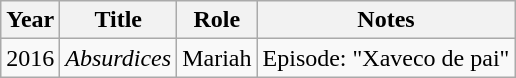<table class="wikitable">
<tr>
<th>Year</th>
<th>Title</th>
<th>Role</th>
<th>Notes</th>
</tr>
<tr>
<td>2016</td>
<td><em>Absurdices</em></td>
<td>Mariah</td>
<td>Episode: "Xaveco de pai"</td>
</tr>
</table>
